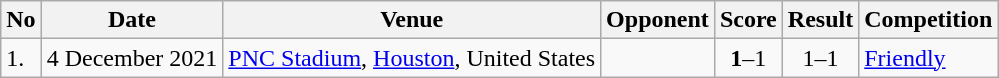<table class="wikitable">
<tr>
<th>No</th>
<th>Date</th>
<th>Venue</th>
<th>Opponent</th>
<th>Score</th>
<th>Result</th>
<th>Competition</th>
</tr>
<tr>
<td>1.</td>
<td>4 December 2021</td>
<td><a href='#'>PNC Stadium</a>, <a href='#'>Houston</a>, United States</td>
<td></td>
<td align=center><strong>1</strong>–1</td>
<td align=center>1–1</td>
<td><a href='#'>Friendly</a></td>
</tr>
</table>
